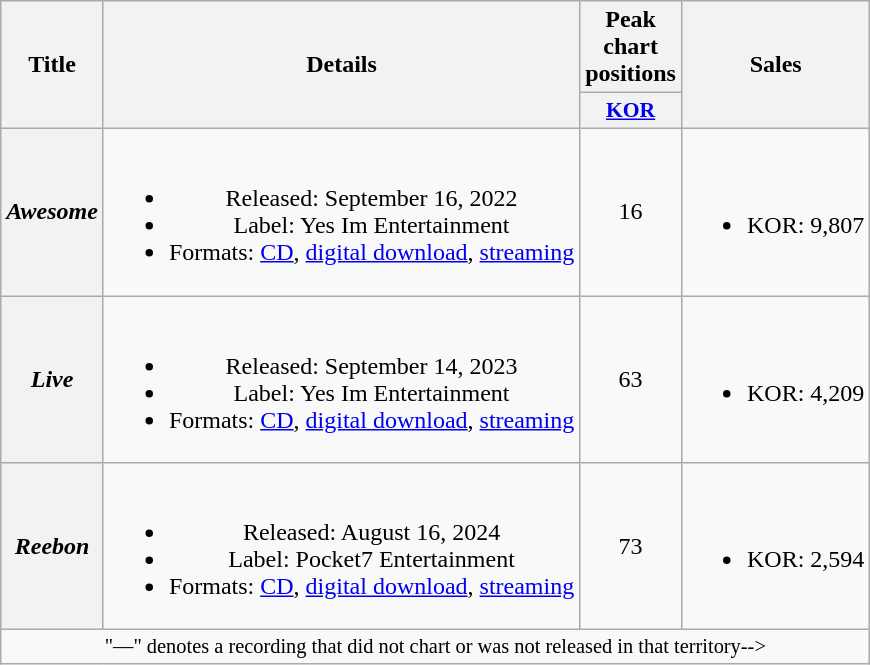<table class="wikitable plainrowheaders" style="text-align:center">
<tr>
<th scope="col" rowspan="2">Title</th>
<th scope="col" rowspan="2">Details</th>
<th scope="col">Peak chart<br>positions</th>
<th scope="col" rowspan="2">Sales</th>
</tr>
<tr>
<th scope="col" style="font-size:90%; width:2.5em"><a href='#'>KOR</a><br></th>
</tr>
<tr>
<th scope="row"><em>Awesome</em></th>
<td><br><ul><li>Released: September 16, 2022</li><li>Label: Yes Im Entertainment</li><li>Formats: <a href='#'>CD</a>, <a href='#'>digital download</a>, <a href='#'>streaming</a></li></ul></td>
<td>16</td>
<td><br><ul><li>KOR: 9,807</li></ul></td>
</tr>
<tr>
<th scope="row"><em>Live</em></th>
<td><br><ul><li>Released: September 14, 2023</li><li>Label: Yes Im Entertainment</li><li>Formats: <a href='#'>CD</a>, <a href='#'>digital download</a>, <a href='#'>streaming</a></li></ul></td>
<td>63</td>
<td><br><ul><li>KOR: 4,209</li></ul></td>
</tr>
<tr>
<th scope="row"><em>Reebon</em></th>
<td><br><ul><li>Released: August 16, 2024</li><li>Label: Pocket7 Entertainment</li><li>Formats: <a href='#'>CD</a>, <a href='#'>digital download</a>, <a href='#'>streaming</a></li></ul></td>
<td>73</td>
<td><br><ul><li>KOR: 2,594</li></ul></td>
</tr>
<tr>
<td colspan="5" style="font-size:85%">"—" denotes a recording that did not chart or was not released in that territory--></td>
</tr>
</table>
